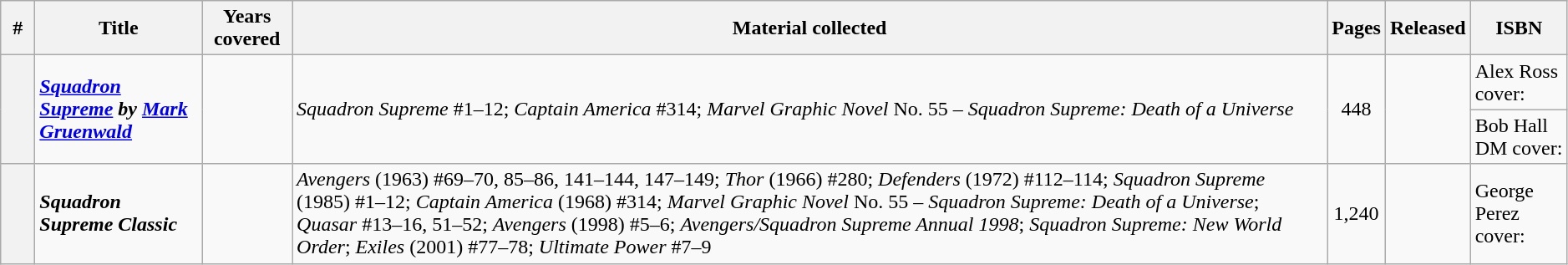<table class="wikitable sortable" width="99%">
<tr>
<th class="unsortable" width="20px">#</th>
<th>Title</th>
<th>Years covered</th>
<th class="unsortable">Material collected</th>
<th>Pages</th>
<th>Released</th>
<th class="unsortable">ISBN</th>
</tr>
<tr>
<th rowspan="2" style="background-color: light grey;"></th>
<td rowspan="2"><strong><em><a href='#'>Squadron Supreme</a> by <a href='#'>Mark Gruenwald</a></em></strong></td>
<td rowspan="2"></td>
<td rowspan="2"><em>Squadron Supreme</em> #1–12; <em>Captain America</em> #314; <em>Marvel Graphic Novel</em> No. 55 – <em>Squadron Supreme: Death of a Universe</em></td>
<td rowspan="2" style="text-align: center;">448</td>
<td rowspan="2"></td>
<td>Alex Ross cover: </td>
</tr>
<tr>
<td>Bob Hall DM cover: </td>
</tr>
<tr>
<th style="background-color: light grey;"></th>
<td><strong><em>Squadron Supreme Classic</em></strong></td>
<td></td>
<td><em>Avengers</em> (1963) #69–70, 85–86, 141–144, 147–149; <em>Thor</em> (1966) #280; <em>Defenders</em> (1972) #112–114; <em>Squadron Supreme</em> (1985) #1–12; <em>Captain America</em> (1968) #314; <em>Marvel Graphic Novel</em> No. 55 – <em>Squadron Supreme: Death of a Universe</em>; <em>Quasar</em> #13–16, 51–52; <em>Avengers</em> (1998) #5–6; <em>Avengers/Squadron Supreme Annual 1998</em>; <em>Squadron Supreme: New World Order</em>; <em>Exiles</em> (2001) #77–78; <em>Ultimate Power</em> #7–9</td>
<td style="text-align: center;">1,240</td>
<td></td>
<td>George Perez cover: </td>
</tr>
</table>
